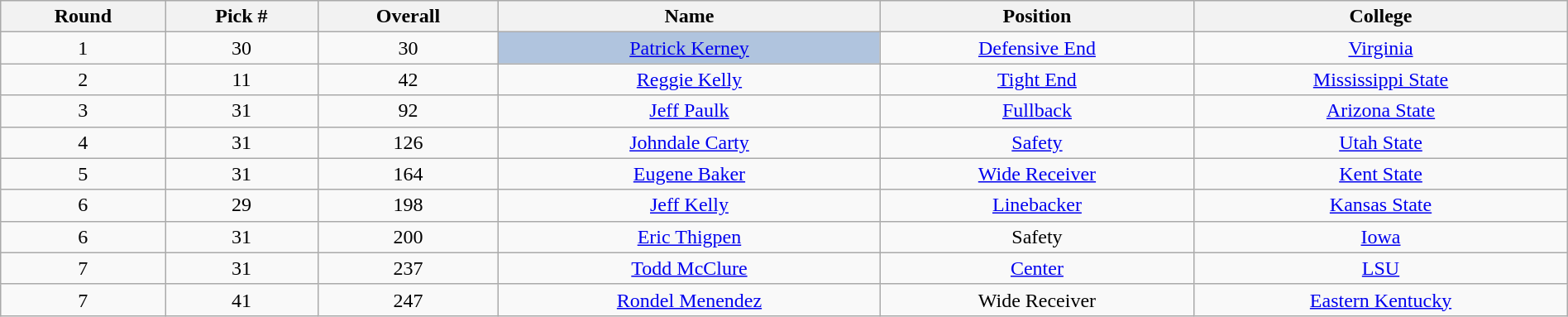<table class="wikitable sortable sortable" style="width: 100%; text-align:center">
<tr>
<th>Round</th>
<th>Pick #</th>
<th>Overall</th>
<th>Name</th>
<th>Position</th>
<th>College</th>
</tr>
<tr>
<td>1</td>
<td>30</td>
<td>30</td>
<td bgcolor=lightsteelblue><a href='#'>Patrick Kerney</a></td>
<td><a href='#'>Defensive End</a></td>
<td><a href='#'>Virginia</a></td>
</tr>
<tr>
<td>2</td>
<td>11</td>
<td>42</td>
<td><a href='#'>Reggie Kelly</a></td>
<td><a href='#'>Tight End</a></td>
<td><a href='#'>Mississippi State</a></td>
</tr>
<tr>
<td>3</td>
<td>31</td>
<td>92</td>
<td><a href='#'>Jeff Paulk</a></td>
<td><a href='#'>Fullback</a></td>
<td><a href='#'>Arizona State</a></td>
</tr>
<tr>
<td>4</td>
<td>31</td>
<td>126</td>
<td><a href='#'>Johndale Carty</a></td>
<td><a href='#'>Safety</a></td>
<td><a href='#'>Utah State</a></td>
</tr>
<tr>
<td>5</td>
<td>31</td>
<td>164</td>
<td><a href='#'>Eugene Baker</a></td>
<td><a href='#'>Wide Receiver</a></td>
<td><a href='#'>Kent State</a></td>
</tr>
<tr>
<td>6</td>
<td>29</td>
<td>198</td>
<td><a href='#'>Jeff Kelly</a></td>
<td><a href='#'>Linebacker</a></td>
<td><a href='#'>Kansas State</a></td>
</tr>
<tr>
<td>6</td>
<td>31</td>
<td>200</td>
<td><a href='#'>Eric Thigpen</a></td>
<td>Safety</td>
<td><a href='#'>Iowa</a></td>
</tr>
<tr>
<td>7</td>
<td>31</td>
<td>237</td>
<td><a href='#'>Todd McClure</a></td>
<td><a href='#'>Center</a></td>
<td><a href='#'>LSU</a></td>
</tr>
<tr>
<td>7</td>
<td>41</td>
<td>247</td>
<td><a href='#'>Rondel Menendez</a></td>
<td>Wide Receiver</td>
<td><a href='#'>Eastern Kentucky</a></td>
</tr>
</table>
